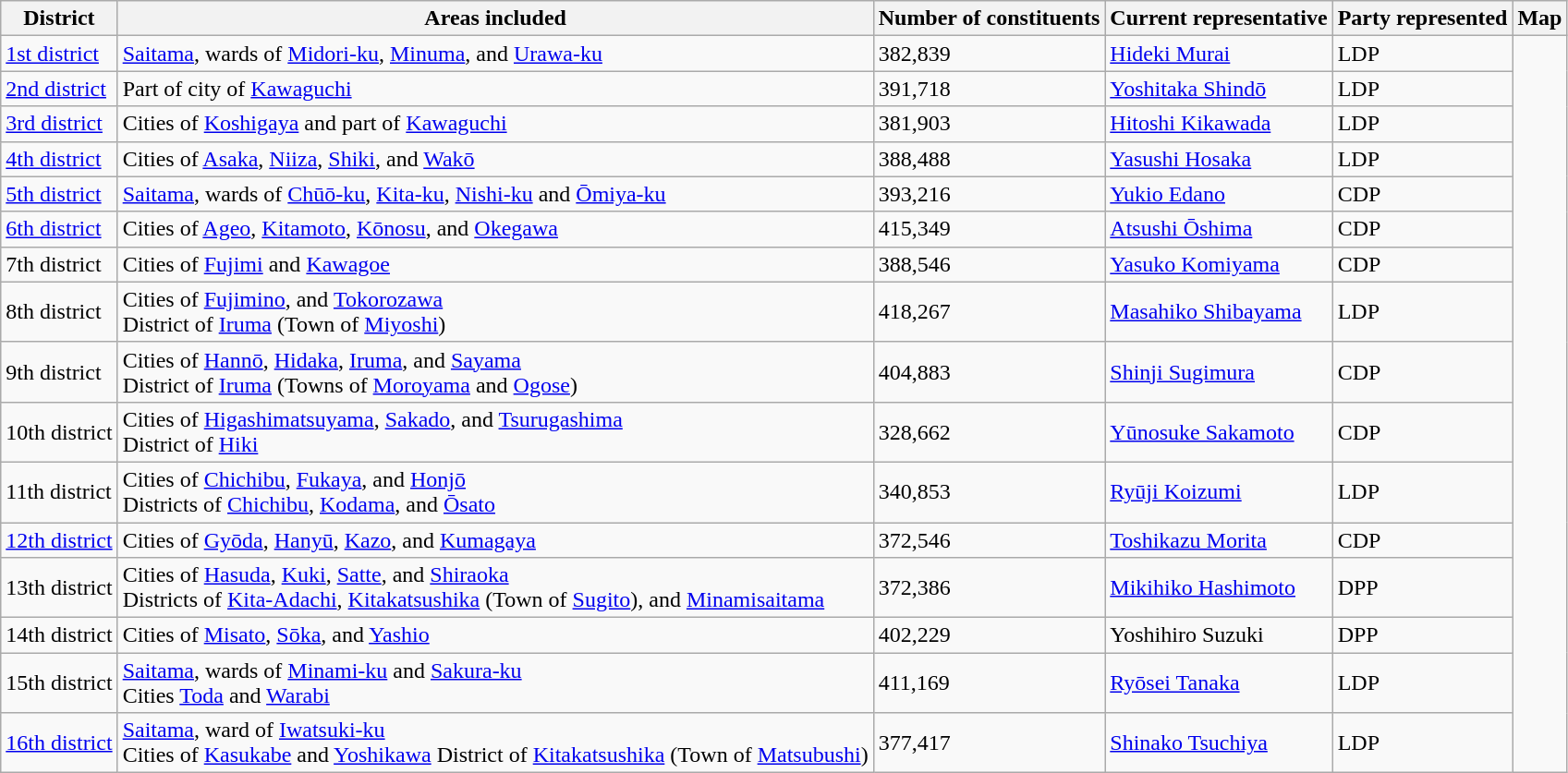<table class="wikitable">
<tr>
<th>District</th>
<th>Areas included</th>
<th>Number of constituents</th>
<th>Current representative</th>
<th>Party represented</th>
<th>Map</th>
</tr>
<tr>
<td><a href='#'>1st district</a></td>
<td><a href='#'>Saitama</a>, wards of <a href='#'>Midori-ku</a>, <a href='#'>Minuma</a>, and <a href='#'>Urawa-ku</a></td>
<td>382,839</td>
<td><a href='#'>Hideki Murai</a></td>
<td>LDP</td>
<td rowspan="16"></td>
</tr>
<tr>
<td><a href='#'>2nd district</a></td>
<td>Part of city of <a href='#'>Kawaguchi</a></td>
<td>391,718</td>
<td><a href='#'>Yoshitaka Shindō</a></td>
<td>LDP</td>
</tr>
<tr>
<td><a href='#'>3rd district</a></td>
<td>Cities of <a href='#'>Koshigaya</a> and part of <a href='#'>Kawaguchi</a></td>
<td>381,903</td>
<td><a href='#'>Hitoshi Kikawada</a></td>
<td>LDP</td>
</tr>
<tr>
<td><a href='#'>4th district</a></td>
<td>Cities of <a href='#'>Asaka</a>, <a href='#'>Niiza</a>, <a href='#'>Shiki</a>, and <a href='#'>Wakō</a></td>
<td>388,488</td>
<td><a href='#'>Yasushi Hosaka</a></td>
<td>LDP</td>
</tr>
<tr>
<td><a href='#'>5th district</a></td>
<td><a href='#'>Saitama</a>, wards of <a href='#'>Chūō-ku</a>, <a href='#'>Kita-ku</a>, <a href='#'>Nishi-ku</a> and <a href='#'>Ōmiya-ku</a></td>
<td>393,216</td>
<td><a href='#'>Yukio Edano</a></td>
<td>CDP</td>
</tr>
<tr>
<td><a href='#'>6th district</a></td>
<td>Cities of <a href='#'>Ageo</a>, <a href='#'>Kitamoto</a>, <a href='#'>Kōnosu</a>, and <a href='#'>Okegawa</a></td>
<td>415,349</td>
<td><a href='#'>Atsushi Ōshima</a></td>
<td>CDP</td>
</tr>
<tr>
<td>7th district</td>
<td>Cities of <a href='#'>Fujimi</a> and <a href='#'>Kawagoe</a></td>
<td>388,546</td>
<td><a href='#'>Yasuko Komiyama</a></td>
<td>CDP</td>
</tr>
<tr>
<td>8th district</td>
<td>Cities of <a href='#'>Fujimino</a>, and <a href='#'>Tokorozawa</a><br>District of <a href='#'>Iruma</a> (Town of <a href='#'>Miyoshi</a>)</td>
<td>418,267</td>
<td><a href='#'>Masahiko Shibayama</a></td>
<td>LDP</td>
</tr>
<tr>
<td>9th district</td>
<td>Cities of <a href='#'>Hannō</a>, <a href='#'>Hidaka</a>, <a href='#'>Iruma</a>, and <a href='#'>Sayama</a><br>District of <a href='#'>Iruma</a> (Towns of <a href='#'>Moroyama</a> and <a href='#'>Ogose</a>)</td>
<td>404,883</td>
<td><a href='#'>Shinji Sugimura</a></td>
<td>CDP</td>
</tr>
<tr>
<td>10th district</td>
<td>Cities of <a href='#'>Higashimatsuyama</a>, <a href='#'>Sakado</a>, and <a href='#'>Tsurugashima</a><br>District of <a href='#'>Hiki</a></td>
<td>328,662</td>
<td><a href='#'>Yūnosuke Sakamoto</a></td>
<td>CDP</td>
</tr>
<tr>
<td>11th district</td>
<td>Cities of <a href='#'>Chichibu</a>, <a href='#'>Fukaya</a>, and <a href='#'>Honjō</a><br>Districts of <a href='#'>Chichibu</a>, <a href='#'>Kodama</a>, and <a href='#'>Ōsato</a></td>
<td>340,853</td>
<td><a href='#'>Ryūji Koizumi</a></td>
<td>LDP</td>
</tr>
<tr>
<td><a href='#'>12th district</a></td>
<td>Cities of <a href='#'>Gyōda</a>, <a href='#'>Hanyū</a>, <a href='#'>Kazo</a>, and <a href='#'>Kumagaya</a></td>
<td>372,546</td>
<td><a href='#'>Toshikazu Morita</a></td>
<td>CDP</td>
</tr>
<tr>
<td>13th district</td>
<td>Cities of <a href='#'>Hasuda</a>, <a href='#'>Kuki</a>, <a href='#'>Satte</a>, and <a href='#'>Shiraoka</a><br>Districts of <a href='#'>Kita-Adachi</a>, <a href='#'>Kitakatsushika</a> (Town of <a href='#'>Sugito</a>), and <a href='#'>Minamisaitama</a></td>
<td>372,386</td>
<td><a href='#'>Mikihiko Hashimoto</a></td>
<td>DPP</td>
</tr>
<tr>
<td>14th district</td>
<td>Cities of <a href='#'>Misato</a>, <a href='#'>Sōka</a>, and <a href='#'>Yashio</a></td>
<td>402,229</td>
<td>Yoshihiro Suzuki</td>
<td>DPP</td>
</tr>
<tr>
<td>15th district</td>
<td><a href='#'>Saitama</a>, wards of <a href='#'>Minami-ku</a> and <a href='#'>Sakura-ku</a><br>Cities <a href='#'>Toda</a> and <a href='#'>Warabi</a></td>
<td>411,169</td>
<td><a href='#'>Ryōsei Tanaka</a></td>
<td>LDP</td>
</tr>
<tr>
<td><a href='#'>16th district</a></td>
<td><a href='#'>Saitama</a>, ward of <a href='#'>Iwatsuki-ku</a><br>Cities of <a href='#'>Kasukabe</a> and <a href='#'>Yoshikawa</a>
District of <a href='#'>Kitakatsushika</a> (Town of <a href='#'>Matsubushi</a>)</td>
<td>377,417</td>
<td><a href='#'>Shinako Tsuchiya</a></td>
<td>LDP</td>
</tr>
</table>
